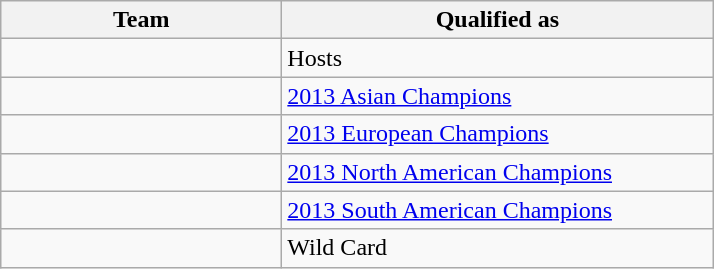<table class="wikitable">
<tr>
<th width=180>Team</th>
<th width=280>Qualified as</th>
</tr>
<tr>
<td></td>
<td>Hosts</td>
</tr>
<tr>
<td></td>
<td><a href='#'>2013 Asian Champions</a></td>
</tr>
<tr>
<td></td>
<td><a href='#'>2013 European Champions</a></td>
</tr>
<tr>
<td></td>
<td><a href='#'>2013 North American Champions</a></td>
</tr>
<tr>
<td></td>
<td><a href='#'>2013 South American Champions</a></td>
</tr>
<tr>
<td></td>
<td>Wild Card</td>
</tr>
</table>
